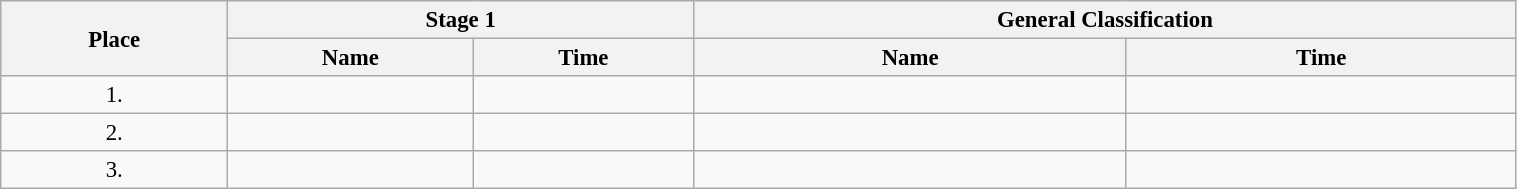<table class=wikitable style="font-size:95%" width="80%">
<tr>
<th rowspan="2">Place</th>
<th colspan="2">Stage 1</th>
<th colspan="2">General Classification</th>
</tr>
<tr>
<th>Name</th>
<th>Time</th>
<th>Name</th>
<th>Time</th>
</tr>
<tr>
<td align="center">1.</td>
<td></td>
<td></td>
<td></td>
<td></td>
</tr>
<tr>
<td align="center">2.</td>
<td></td>
<td></td>
<td></td>
<td></td>
</tr>
<tr>
<td align="center">3.</td>
<td></td>
<td></td>
<td></td>
<td></td>
</tr>
</table>
